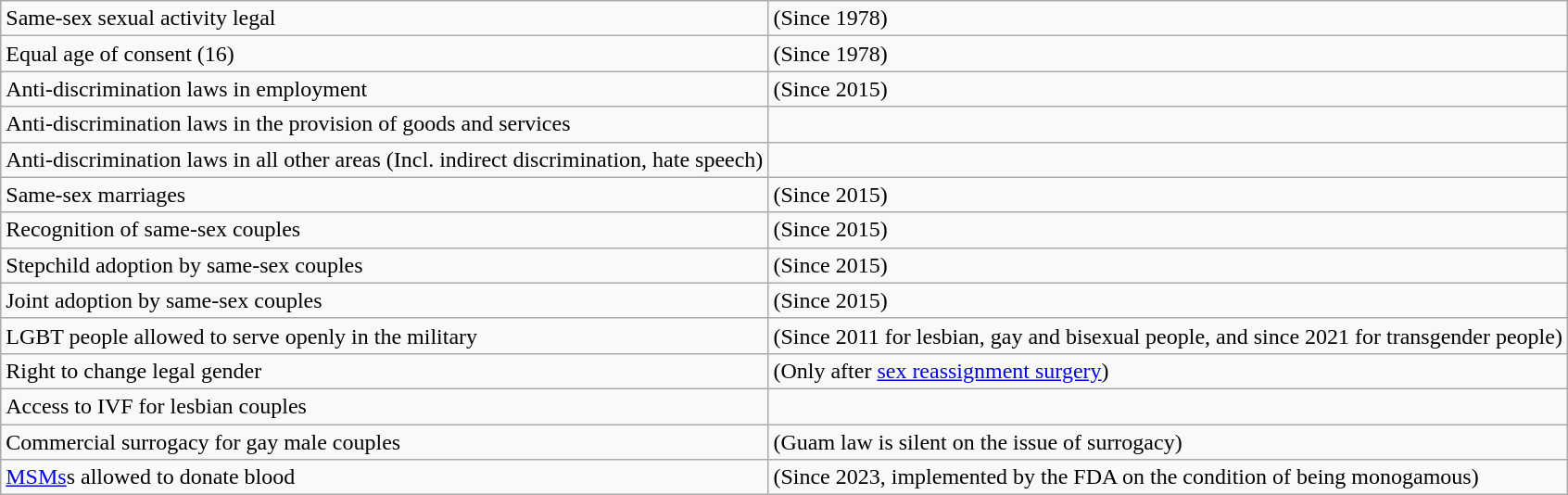<table class="wikitable">
<tr>
<td>Same-sex sexual activity legal</td>
<td> (Since 1978)</td>
</tr>
<tr>
<td>Equal age of consent (16)</td>
<td> (Since 1978)</td>
</tr>
<tr>
<td>Anti-discrimination laws in employment</td>
<td> (Since 2015)</td>
</tr>
<tr>
<td>Anti-discrimination laws in the provision of goods and services</td>
<td></td>
</tr>
<tr>
<td>Anti-discrimination laws in all other areas (Incl. indirect discrimination, hate speech)</td>
<td></td>
</tr>
<tr>
<td>Same-sex marriages</td>
<td> (Since 2015)</td>
</tr>
<tr>
<td>Recognition of same-sex couples</td>
<td> (Since 2015)</td>
</tr>
<tr>
<td>Stepchild adoption by same-sex couples</td>
<td> (Since 2015)</td>
</tr>
<tr>
<td>Joint adoption by same-sex couples</td>
<td> (Since 2015)</td>
</tr>
<tr>
<td>LGBT people allowed to serve openly in the military</td>
<td> (Since 2011 for lesbian, gay and bisexual people, and since 2021 for transgender people)</td>
</tr>
<tr>
<td>Right to change legal gender</td>
<td> (Only after <a href='#'>sex reassignment surgery</a>)</td>
</tr>
<tr>
<td>Access to IVF for lesbian couples</td>
<td></td>
</tr>
<tr>
<td>Commercial surrogacy for gay male couples</td>
<td> (Guam law is silent on the issue of surrogacy)</td>
</tr>
<tr>
<td><a href='#'>MSMs</a>s allowed to donate blood</td>
<td> (Since 2023, implemented by the FDA on the condition of being monogamous)</td>
</tr>
</table>
